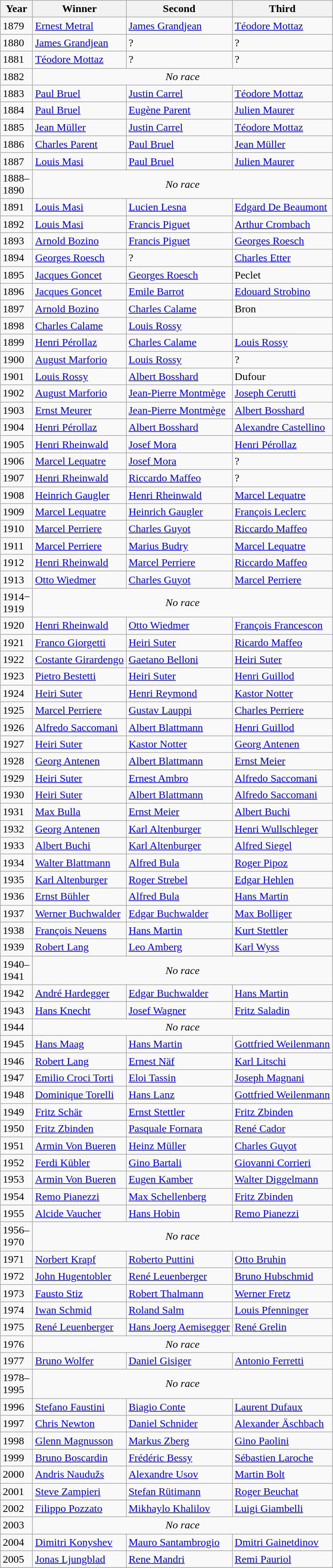<table class="wikitable">
<tr>
<th>Year</th>
<th>Winner</th>
<th>Second</th>
<th>Third</th>
</tr>
<tr>
<td>1879</td>
<td> <a href='#'>Ernest Metral</a></td>
<td> <a href='#'>James Grandjean</a></td>
<td> <a href='#'>Téodore Mottaz</a></td>
</tr>
<tr>
<td>1880</td>
<td> <a href='#'>James Grandjean</a></td>
<td>?</td>
<td>?</td>
</tr>
<tr>
<td>1881</td>
<td> <a href='#'>Téodore Mottaz</a></td>
<td>?</td>
<td>?</td>
</tr>
<tr>
<td>1882</td>
<td colspan=3; align=center><em>No race</em></td>
</tr>
<tr>
<td>1883</td>
<td> <a href='#'>Paul Bruel</a></td>
<td> <a href='#'>Justin Carrel</a></td>
<td> <a href='#'>Téodore Mottaz</a></td>
</tr>
<tr>
<td>1884</td>
<td> <a href='#'>Paul Bruel</a></td>
<td> <a href='#'>Eugène Parent</a></td>
<td> <a href='#'>Julien Maurer</a></td>
</tr>
<tr>
<td>1885</td>
<td> <a href='#'>Jean Müller</a></td>
<td> <a href='#'>Justin Carrel</a></td>
<td> <a href='#'>Téodore Mottaz</a></td>
</tr>
<tr>
<td>1886</td>
<td> <a href='#'>Charles Parent</a></td>
<td> <a href='#'>Paul Bruel</a></td>
<td> <a href='#'>Jean Müller</a></td>
</tr>
<tr>
<td>1887</td>
<td> <a href='#'>Louis Masi</a></td>
<td> <a href='#'>Paul Bruel</a></td>
<td> <a href='#'>Julien Maurer</a></td>
</tr>
<tr>
<td>1888–<br>1890</td>
<td colspan=3; align=center><em>No race</em></td>
</tr>
<tr>
<td>1891</td>
<td> <a href='#'>Louis Masi</a></td>
<td> <a href='#'>Lucien Lesna</a></td>
<td> <a href='#'>Edgard De Beaumont</a></td>
</tr>
<tr>
<td>1892</td>
<td> <a href='#'>Louis Masi</a></td>
<td> <a href='#'>Francis Piguet</a></td>
<td> <a href='#'>Arthur Crombach</a></td>
</tr>
<tr>
<td>1893</td>
<td> <a href='#'>Arnold Bozino</a></td>
<td> <a href='#'>Francis Piguet</a></td>
<td> <a href='#'>Georges Roesch</a></td>
</tr>
<tr>
<td>1894</td>
<td> <a href='#'>Georges Roesch</a></td>
<td>?</td>
<td> <a href='#'>Charles Etter</a></td>
</tr>
<tr>
<td>1895</td>
<td> <a href='#'>Jacques Goncet</a></td>
<td> <a href='#'>Georges Roesch</a></td>
<td> Peclet</td>
</tr>
<tr>
<td>1896</td>
<td> <a href='#'>Jacques Goncet</a></td>
<td> <a href='#'>Emile Barrot</a></td>
<td> <a href='#'>Edouard Strobino</a></td>
</tr>
<tr>
<td>1897</td>
<td> <a href='#'>Arnold Bozino</a></td>
<td> <a href='#'>Charles Calame</a></td>
<td> Bron</td>
</tr>
<tr>
<td>1898</td>
<td> <a href='#'>Charles Calame</a></td>
<td> <a href='#'>Louis Rossy</a></td>
<td></td>
</tr>
<tr>
<td>1899</td>
<td> <a href='#'>Henri Pérollaz</a></td>
<td> <a href='#'>Charles Calame</a></td>
<td> <a href='#'>Louis Rossy</a></td>
</tr>
<tr>
<td>1900</td>
<td> <a href='#'>August Marforio</a></td>
<td> <a href='#'>Louis Rossy</a></td>
<td>?</td>
</tr>
<tr>
<td>1901</td>
<td> <a href='#'>Louis Rossy</a></td>
<td> <a href='#'>Albert Bosshard</a></td>
<td> Dufour</td>
</tr>
<tr>
<td>1902</td>
<td> <a href='#'>August Marforio</a></td>
<td> <a href='#'>Jean-Pierre Montmège</a></td>
<td> <a href='#'>Joseph Cerutti</a></td>
</tr>
<tr>
<td>1903</td>
<td> <a href='#'>Ernst Meurer</a></td>
<td> <a href='#'>Jean-Pierre Montmège</a></td>
<td> <a href='#'>Albert Bosshard</a></td>
</tr>
<tr>
<td>1904</td>
<td> <a href='#'>Henri Pérollaz</a></td>
<td> <a href='#'>Albert Bosshard</a></td>
<td> <a href='#'>Alexandre Castellino</a></td>
</tr>
<tr>
<td>1905</td>
<td> <a href='#'>Henri Rheinwald</a></td>
<td> <a href='#'>Josef Mora</a></td>
<td> <a href='#'>Henri Pérollaz</a></td>
</tr>
<tr>
<td>1906</td>
<td> <a href='#'>Marcel Lequatre</a></td>
<td> <a href='#'>Josef Mora</a></td>
<td>?</td>
</tr>
<tr>
<td>1907</td>
<td> <a href='#'>Henri Rheinwald</a></td>
<td> <a href='#'>Riccardo Maffeo</a></td>
<td>?</td>
</tr>
<tr>
<td>1908</td>
<td> <a href='#'>Heinrich Gaugler</a></td>
<td> <a href='#'>Henri Rheinwald</a></td>
<td> <a href='#'>Marcel Lequatre</a></td>
</tr>
<tr>
<td>1909</td>
<td> <a href='#'>Marcel Lequatre</a></td>
<td> <a href='#'>Heinrich Gaugler</a></td>
<td> <a href='#'>François Leclerc</a></td>
</tr>
<tr>
<td>1910</td>
<td> <a href='#'>Marcel Perriere</a></td>
<td> <a href='#'>Charles Guyot</a></td>
<td> <a href='#'>Riccardo Maffeo</a></td>
</tr>
<tr>
<td>1911</td>
<td> <a href='#'>Marcel Perriere</a></td>
<td> <a href='#'>Marius Budry</a></td>
<td> <a href='#'>Marcel Lequatre</a></td>
</tr>
<tr>
<td>1912</td>
<td> <a href='#'>Henri Rheinwald</a></td>
<td> <a href='#'>Marcel Perriere</a></td>
<td> <a href='#'>Riccardo Maffeo</a></td>
</tr>
<tr>
<td>1913</td>
<td> <a href='#'>Otto Wiedmer</a></td>
<td> <a href='#'>Charles Guyot</a></td>
<td> <a href='#'>Marcel Perriere</a></td>
</tr>
<tr>
<td>1914−<br>1919</td>
<td colspan=3; align=center><em>No race</em></td>
</tr>
<tr>
<td>1920</td>
<td> <a href='#'>Henri Rheinwald</a></td>
<td> <a href='#'>Otto Wiedmer</a></td>
<td> <a href='#'>François Francescon</a></td>
</tr>
<tr>
<td>1921</td>
<td> <a href='#'>Franco Giorgetti</a></td>
<td> <a href='#'>Heiri Suter</a></td>
<td> <a href='#'>Ricardo Maffeo</a></td>
</tr>
<tr>
<td>1922</td>
<td> <a href='#'>Costante Girardengo</a></td>
<td> <a href='#'>Gaetano Belloni</a></td>
<td> <a href='#'>Heiri Suter</a></td>
</tr>
<tr>
<td>1923</td>
<td> <a href='#'>Pietro Bestetti</a></td>
<td> <a href='#'>Heiri Suter</a></td>
<td> <a href='#'>Henri Guillod</a></td>
</tr>
<tr>
<td>1924</td>
<td> <a href='#'>Heiri Suter</a></td>
<td> <a href='#'>Henri Reymond</a></td>
<td> <a href='#'>Kastor Notter</a></td>
</tr>
<tr>
<td>1925</td>
<td> <a href='#'>Marcel Perriere</a></td>
<td> <a href='#'>Gustav Lauppi</a></td>
<td> <a href='#'>Charles Perriere</a></td>
</tr>
<tr>
<td>1926</td>
<td> <a href='#'>Alfredo Saccomani</a></td>
<td> <a href='#'>Albert Blattmann</a></td>
<td> <a href='#'>Henri Guillod</a></td>
</tr>
<tr>
<td>1927</td>
<td> <a href='#'>Heiri Suter</a></td>
<td> <a href='#'>Kastor Notter</a></td>
<td> <a href='#'>Georg Antenen</a></td>
</tr>
<tr>
<td>1928</td>
<td> <a href='#'>Georg Antenen</a></td>
<td> <a href='#'>Albert Blattmann</a></td>
<td> <a href='#'>Ernst Meier</a></td>
</tr>
<tr>
<td>1929</td>
<td> <a href='#'>Heiri Suter</a></td>
<td> <a href='#'>Ernest Ambro</a></td>
<td> <a href='#'>Alfredo Saccomani</a></td>
</tr>
<tr>
<td>1930</td>
<td> <a href='#'>Heiri Suter</a></td>
<td> <a href='#'>Albert Blattmann</a></td>
<td> <a href='#'>Alfredo Saccomani</a></td>
</tr>
<tr>
<td>1931</td>
<td> <a href='#'>Max Bulla</a></td>
<td> <a href='#'>Ernst Meier</a></td>
<td> <a href='#'>Albert Buchi</a></td>
</tr>
<tr>
<td>1932</td>
<td> <a href='#'>Georg Antenen</a></td>
<td> <a href='#'>Karl Altenburger</a></td>
<td> <a href='#'>Henri Wullschleger</a></td>
</tr>
<tr>
<td>1933</td>
<td> <a href='#'>Albert Buchi</a></td>
<td> <a href='#'>Karl Altenburger</a></td>
<td> <a href='#'>Alfred Siegel</a></td>
</tr>
<tr>
<td>1934</td>
<td> <a href='#'>Walter Blattmann</a></td>
<td> <a href='#'>Alfred Bula</a></td>
<td> <a href='#'>Roger Pipoz</a></td>
</tr>
<tr>
<td>1935</td>
<td> <a href='#'>Karl Altenburger</a></td>
<td> <a href='#'>Roger Strebel</a></td>
<td> <a href='#'>Edgar Hehlen</a></td>
</tr>
<tr>
<td>1936</td>
<td> <a href='#'>Ernst Bühler</a></td>
<td> <a href='#'>Alfred Bula</a></td>
<td> <a href='#'>Hans Martin</a></td>
</tr>
<tr>
<td>1937</td>
<td> <a href='#'>Werner Buchwalder</a></td>
<td> <a href='#'>Edgar Buchwalder</a></td>
<td> <a href='#'>Max Bolliger</a></td>
</tr>
<tr>
<td>1938</td>
<td> <a href='#'>François Neuens</a></td>
<td> <a href='#'>Hans Martin</a></td>
<td> <a href='#'>Kurt Stettler</a></td>
</tr>
<tr>
<td>1939</td>
<td> <a href='#'>Robert Lang</a></td>
<td> <a href='#'>Leo Amberg</a></td>
<td> <a href='#'>Karl Wyss</a></td>
</tr>
<tr>
<td>1940–<br>1941</td>
<td colspan=3; align=center><em>No race</em></td>
</tr>
<tr>
<td>1942</td>
<td> <a href='#'>André Hardegger</a></td>
<td> <a href='#'>Edgar Buchwalder</a></td>
<td> <a href='#'>Hans Martin</a></td>
</tr>
<tr>
<td>1943</td>
<td> <a href='#'>Hans Knecht</a></td>
<td> <a href='#'>Josef Wagner</a></td>
<td> <a href='#'>Fritz Saladin</a></td>
</tr>
<tr>
<td>1944</td>
<td colspan=3; align=center><em>No race</em></td>
</tr>
<tr>
<td>1945</td>
<td> <a href='#'>Hans Maag</a></td>
<td> <a href='#'>Hans Martin</a></td>
<td> <a href='#'>Gottfried Weilenmann</a></td>
</tr>
<tr>
<td>1946</td>
<td> <a href='#'>Robert Lang</a></td>
<td> <a href='#'>Ernest Näf</a></td>
<td> <a href='#'>Karl Litschi</a></td>
</tr>
<tr>
<td>1947</td>
<td> <a href='#'>Emilio Croci Torti</a></td>
<td> <a href='#'>Eloi Tassin</a></td>
<td> <a href='#'>Joseph Magnani</a></td>
</tr>
<tr>
<td>1948</td>
<td> <a href='#'>Dominique Torelli</a></td>
<td> <a href='#'>Hans Lanz</a></td>
<td> <a href='#'>Gottfried Weilenmann</a></td>
</tr>
<tr>
<td>1949</td>
<td> <a href='#'>Fritz Schär</a></td>
<td> <a href='#'>Ernst Stettler</a></td>
<td> <a href='#'>Fritz Zbinden</a></td>
</tr>
<tr>
<td>1950</td>
<td> <a href='#'>Fritz Zbinden</a></td>
<td> <a href='#'>Pasquale Fornara</a></td>
<td> <a href='#'>René Cador</a></td>
</tr>
<tr>
<td>1951</td>
<td> <a href='#'>Armin Von Bueren</a></td>
<td> <a href='#'>Heinz Müller</a></td>
<td> <a href='#'>Charles Guyot</a></td>
</tr>
<tr>
<td>1952</td>
<td> <a href='#'>Ferdi Kübler</a></td>
<td> <a href='#'>Gino Bartali</a></td>
<td> <a href='#'>Giovanni Corrieri</a></td>
</tr>
<tr>
<td>1953</td>
<td> <a href='#'>Armin Von Bueren</a></td>
<td> <a href='#'>Eugen Kamber</a></td>
<td> <a href='#'>Walter Diggelmann</a></td>
</tr>
<tr>
<td>1954</td>
<td> <a href='#'>Remo Pianezzi</a></td>
<td> <a href='#'>Max Schellenberg</a></td>
<td> <a href='#'>Fritz Zbinden</a></td>
</tr>
<tr>
<td>1955</td>
<td> <a href='#'>Alcide Vaucher</a></td>
<td> <a href='#'>Hans Hobin</a></td>
<td> <a href='#'>Remo Pianezzi</a></td>
</tr>
<tr>
<td>1956–<br>1970</td>
<td colspan=3; align=center><em>No race</em></td>
</tr>
<tr>
<td>1971</td>
<td> <a href='#'>Norbert Krapf</a></td>
<td> <a href='#'>Roberto Puttini</a></td>
<td> <a href='#'>Otto Bruhin</a></td>
</tr>
<tr>
<td>1972</td>
<td> <a href='#'>John Hugentobler</a></td>
<td> <a href='#'>René Leuenberger</a></td>
<td> <a href='#'>Bruno Hubschmid</a></td>
</tr>
<tr>
<td>1973</td>
<td> <a href='#'>Fausto Stiz</a></td>
<td> <a href='#'>Robert Thalmann</a></td>
<td> <a href='#'>Werner Fretz</a></td>
</tr>
<tr>
<td>1974</td>
<td> <a href='#'>Iwan Schmid</a></td>
<td> <a href='#'>Roland Salm</a></td>
<td> <a href='#'>Louis Pfenninger</a></td>
</tr>
<tr>
<td>1975</td>
<td> <a href='#'>René Leuenberger</a></td>
<td> <a href='#'>Hans Joerg Aemisegger</a></td>
<td> <a href='#'>René Grelin</a></td>
</tr>
<tr>
<td>1976</td>
<td colspan=3; align=center><em>No race</em></td>
</tr>
<tr>
<td>1977</td>
<td> <a href='#'>Bruno Wolfer</a></td>
<td> <a href='#'>Daniel Gisiger</a></td>
<td> <a href='#'>Antonio Ferretti</a></td>
</tr>
<tr>
<td>1978–<br>1995</td>
<td colspan=3; align=center><em>No race</em></td>
</tr>
<tr>
<td>1996</td>
<td> <a href='#'>Stefano Faustini</a></td>
<td> <a href='#'>Biagio Conte</a></td>
<td> <a href='#'>Laurent Dufaux</a></td>
</tr>
<tr>
<td>1997</td>
<td> <a href='#'>Chris Newton</a></td>
<td> <a href='#'>Daniel Schnider</a></td>
<td> <a href='#'>Alexander Äschbach</a></td>
</tr>
<tr>
<td>1998</td>
<td> <a href='#'>Glenn Magnusson</a></td>
<td> <a href='#'>Markus Zberg</a></td>
<td> <a href='#'>Gino Paolini</a></td>
</tr>
<tr>
<td>1999</td>
<td> <a href='#'>Bruno Boscardin</a></td>
<td> <a href='#'>Frédéric Bessy</a></td>
<td> <a href='#'>Sébastien Laroche</a></td>
</tr>
<tr>
<td>2000</td>
<td> <a href='#'>Andris Naudužs</a></td>
<td> <a href='#'>Alexandre Usov</a></td>
<td> <a href='#'>Martin Bolt</a></td>
</tr>
<tr>
<td>2001</td>
<td> <a href='#'>Steve Zampieri</a></td>
<td> <a href='#'>Stefan Rütimann</a></td>
<td> <a href='#'>Roger Beuchat</a></td>
</tr>
<tr>
<td>2002</td>
<td> <a href='#'>Filippo Pozzato</a></td>
<td> <a href='#'>Mikhaylo Khalilov</a></td>
<td> <a href='#'>Luigi Giambelli</a></td>
</tr>
<tr>
<td>2003</td>
<td colspan=3; align=center><em>No race</em></td>
</tr>
<tr>
<td>2004</td>
<td> <a href='#'>Dimitri Konyshev</a></td>
<td> <a href='#'>Mauro Santambrogio</a></td>
<td> <a href='#'>Dmitri Gainetdinov</a></td>
</tr>
<tr>
<td>2005</td>
<td> <a href='#'>Jonas Ljungblad</a></td>
<td> <a href='#'>Rene Mandri</a></td>
<td> <a href='#'>Remi Pauriol</a></td>
</tr>
<tr>
</tr>
</table>
